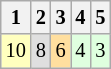<table class="wikitable" style="font-size: 85%;">
<tr>
<th>1</th>
<th>2</th>
<th>3</th>
<th>4</th>
<th>5</th>
</tr>
<tr align="center">
<td style="background:#FFFFBF;">10</td>
<td style="background:#DFDFDF;">8</td>
<td style="background:#FFDF9F;">6</td>
<td style="background:#DFFFDF;">4</td>
<td style="background:#DFFFDF;">3</td>
</tr>
</table>
